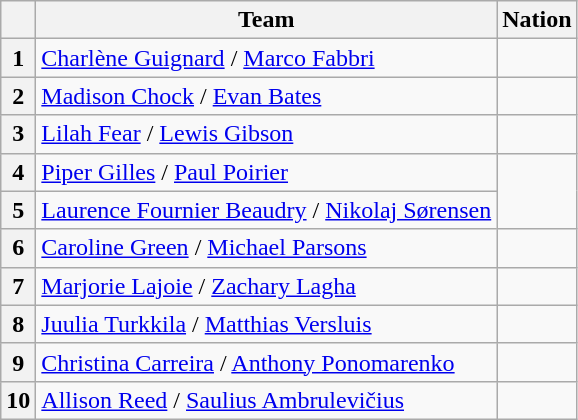<table class="wikitable sortable" style="text-align: left">
<tr>
<th scope="col"></th>
<th scope="col">Team</th>
<th scope="col">Nation</th>
</tr>
<tr>
<th scope="row">1</th>
<td><a href='#'>Charlène Guignard</a> / <a href='#'>Marco Fabbri</a></td>
<td></td>
</tr>
<tr>
<th scope="row">2</th>
<td><a href='#'>Madison Chock</a> / <a href='#'>Evan Bates</a></td>
<td></td>
</tr>
<tr>
<th scope="row">3</th>
<td><a href='#'>Lilah Fear</a> / <a href='#'>Lewis Gibson</a></td>
<td></td>
</tr>
<tr>
<th scope="row">4</th>
<td><a href='#'>Piper Gilles</a> / <a href='#'>Paul Poirier</a></td>
<td rowspan="2"></td>
</tr>
<tr>
<th scope="row">5</th>
<td><a href='#'>Laurence Fournier Beaudry</a> / <a href='#'>Nikolaj Sørensen</a></td>
</tr>
<tr>
<th scope="row">6</th>
<td><a href='#'>Caroline Green</a> / <a href='#'>Michael Parsons</a></td>
<td></td>
</tr>
<tr>
<th scope="row">7</th>
<td><a href='#'>Marjorie Lajoie</a> / <a href='#'>Zachary Lagha</a></td>
<td></td>
</tr>
<tr>
<th scope="row">8</th>
<td><a href='#'>Juulia Turkkila</a> / <a href='#'>Matthias Versluis</a></td>
<td></td>
</tr>
<tr>
<th scope="row">9</th>
<td><a href='#'>Christina Carreira</a> / <a href='#'>Anthony Ponomarenko</a></td>
<td></td>
</tr>
<tr>
<th scope="row">10</th>
<td><a href='#'>Allison Reed</a> / <a href='#'>Saulius Ambrulevičius</a></td>
<td></td>
</tr>
</table>
